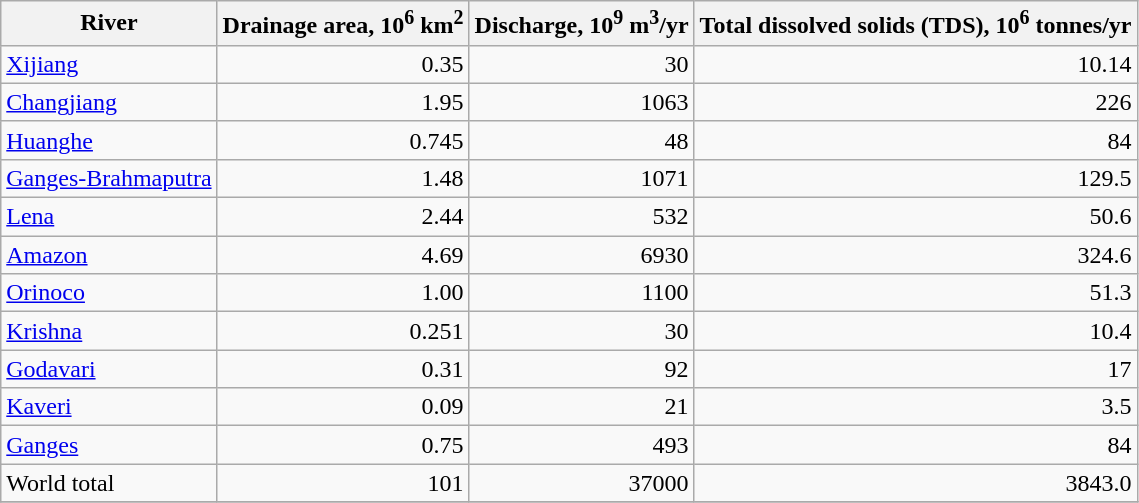<table class="wikitable sortable">
<tr>
<th>River</th>
<th>Drainage area, 10<sup>6</sup> km<sup>2</sup></th>
<th>Discharge, 10<sup>9</sup> m<sup>3</sup>/yr</th>
<th>Total dissolved solids (TDS), 10<sup>6</sup> tonnes/yr</th>
</tr>
<tr>
<td><a href='#'>Xijiang</a></td>
<td align="right">0.35</td>
<td align="right">30</td>
<td align="right">10.14</td>
</tr>
<tr>
<td><a href='#'>Changjiang</a></td>
<td align="right">1.95</td>
<td align="right">1063</td>
<td align="right">226</td>
</tr>
<tr>
<td><a href='#'>Huanghe</a></td>
<td align="right">0.745</td>
<td align="right">48</td>
<td align="right">84</td>
</tr>
<tr>
<td><a href='#'>Ganges-Brahmaputra</a></td>
<td align="right">1.48</td>
<td align="right">1071</td>
<td align="right">129.5</td>
</tr>
<tr>
<td><a href='#'>Lena</a></td>
<td align="right">2.44</td>
<td align="right">532</td>
<td align="right">50.6</td>
</tr>
<tr>
<td><a href='#'>Amazon</a></td>
<td align="right">4.69</td>
<td align="right">6930</td>
<td align="right">324.6</td>
</tr>
<tr>
<td><a href='#'>Orinoco</a></td>
<td align="right">1.00</td>
<td align="right">1100</td>
<td align="right">51.3</td>
</tr>
<tr>
<td><a href='#'>Krishna</a></td>
<td align="right">0.251</td>
<td align="right">30</td>
<td align="right">10.4</td>
</tr>
<tr>
<td><a href='#'>Godavari</a></td>
<td align="right">0.31</td>
<td align="right">92</td>
<td align="right">17</td>
</tr>
<tr>
<td><a href='#'>Kaveri</a></td>
<td align="right">0.09</td>
<td align="right">21</td>
<td align="right">3.5</td>
</tr>
<tr>
<td><a href='#'>Ganges</a></td>
<td align="right">0.75</td>
<td align="right">493</td>
<td align="right">84</td>
</tr>
<tr>
<td>World total</td>
<td align="right">101</td>
<td align="right">37000</td>
<td align="right">3843.0</td>
</tr>
<tr>
</tr>
</table>
